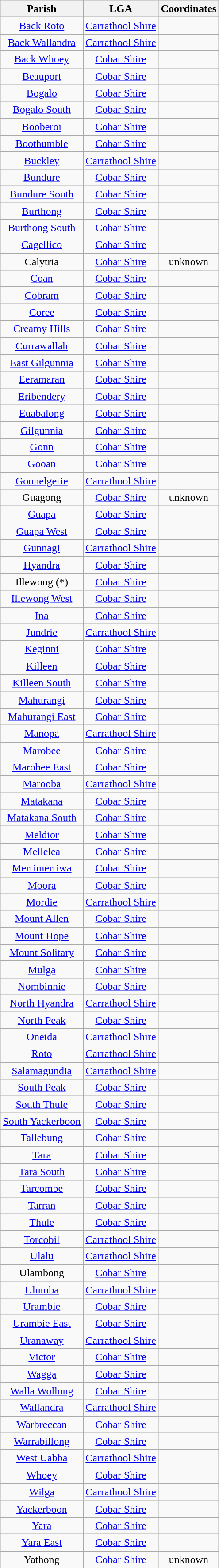<table class="wikitable" style="text-align:center">
<tr>
<th>Parish</th>
<th>LGA</th>
<th>Coordinates</th>
</tr>
<tr>
<td><a href='#'>Back Roto</a></td>
<td><a href='#'>Carrathool Shire</a></td>
<td></td>
</tr>
<tr>
<td><a href='#'>Back Wallandra</a></td>
<td><a href='#'>Carrathool Shire</a></td>
<td></td>
</tr>
<tr>
<td><a href='#'>Back Whoey</a></td>
<td><a href='#'>Cobar Shire</a></td>
<td></td>
</tr>
<tr>
<td><a href='#'>Beauport</a></td>
<td><a href='#'>Cobar Shire</a></td>
<td></td>
</tr>
<tr>
<td><a href='#'>Bogalo</a></td>
<td><a href='#'>Cobar Shire</a></td>
<td></td>
</tr>
<tr>
<td><a href='#'>Bogalo South</a></td>
<td><a href='#'>Cobar Shire</a></td>
<td></td>
</tr>
<tr>
<td><a href='#'>Booberoi</a></td>
<td><a href='#'>Cobar Shire</a></td>
<td></td>
</tr>
<tr>
<td><a href='#'>Boothumble</a></td>
<td><a href='#'>Cobar Shire</a></td>
<td></td>
</tr>
<tr>
<td><a href='#'>Buckley</a></td>
<td><a href='#'>Carrathool Shire</a></td>
<td></td>
</tr>
<tr>
<td><a href='#'>Bundure</a></td>
<td><a href='#'>Cobar Shire</a></td>
<td></td>
</tr>
<tr>
<td><a href='#'>Bundure South</a></td>
<td><a href='#'>Cobar Shire</a></td>
<td></td>
</tr>
<tr>
<td><a href='#'>Burthong</a></td>
<td><a href='#'>Cobar Shire</a></td>
<td></td>
</tr>
<tr>
<td><a href='#'>Burthong South</a></td>
<td><a href='#'>Cobar Shire</a></td>
<td></td>
</tr>
<tr>
<td><a href='#'>Cagellico</a></td>
<td><a href='#'>Cobar Shire</a></td>
<td></td>
</tr>
<tr>
<td>Calytria</td>
<td><a href='#'>Cobar Shire</a></td>
<td>unknown</td>
</tr>
<tr>
<td><a href='#'>Coan</a></td>
<td><a href='#'>Cobar Shire</a></td>
<td></td>
</tr>
<tr>
<td><a href='#'>Cobram</a></td>
<td><a href='#'>Cobar Shire</a></td>
<td></td>
</tr>
<tr>
<td><a href='#'>Coree</a></td>
<td><a href='#'>Cobar Shire</a></td>
<td></td>
</tr>
<tr>
<td><a href='#'>Creamy Hills</a></td>
<td><a href='#'>Cobar Shire</a></td>
<td></td>
</tr>
<tr>
<td><a href='#'>Currawallah</a></td>
<td><a href='#'>Cobar Shire</a></td>
<td></td>
</tr>
<tr>
<td><a href='#'>East Gilgunnia</a></td>
<td><a href='#'>Cobar Shire</a></td>
<td></td>
</tr>
<tr>
<td><a href='#'>Eeramaran</a></td>
<td><a href='#'>Cobar Shire</a></td>
<td></td>
</tr>
<tr>
<td><a href='#'>Eribendery</a></td>
<td><a href='#'>Cobar Shire</a></td>
<td></td>
</tr>
<tr>
<td><a href='#'>Euabalong</a></td>
<td><a href='#'>Cobar Shire</a></td>
<td></td>
</tr>
<tr>
<td><a href='#'>Gilgunnia</a></td>
<td><a href='#'>Cobar Shire</a></td>
<td></td>
</tr>
<tr>
<td><a href='#'>Gonn</a></td>
<td><a href='#'>Cobar Shire</a></td>
<td></td>
</tr>
<tr>
<td><a href='#'>Gooan</a></td>
<td><a href='#'>Cobar Shire</a></td>
<td></td>
</tr>
<tr>
<td><a href='#'>Gounelgerie</a></td>
<td><a href='#'>Carrathool Shire</a></td>
<td></td>
</tr>
<tr>
<td>Guagong</td>
<td><a href='#'>Cobar Shire</a></td>
<td>unknown</td>
</tr>
<tr>
<td><a href='#'>Guapa</a></td>
<td><a href='#'>Cobar Shire</a></td>
<td></td>
</tr>
<tr>
<td><a href='#'>Guapa West</a></td>
<td><a href='#'>Cobar Shire</a></td>
<td></td>
</tr>
<tr>
<td><a href='#'>Gunnagi</a></td>
<td><a href='#'>Carrathool Shire</a></td>
<td></td>
</tr>
<tr>
<td><a href='#'>Hyandra</a></td>
<td><a href='#'>Cobar Shire</a></td>
<td></td>
</tr>
<tr>
<td>Illewong (*)</td>
<td><a href='#'>Cobar Shire</a></td>
<td></td>
</tr>
<tr>
<td><a href='#'>Illewong West</a></td>
<td><a href='#'>Cobar Shire</a></td>
<td></td>
</tr>
<tr>
<td><a href='#'>Ina</a></td>
<td><a href='#'>Cobar Shire</a></td>
<td></td>
</tr>
<tr>
<td><a href='#'>Jundrie</a></td>
<td><a href='#'>Carrathool Shire</a></td>
<td></td>
</tr>
<tr>
<td><a href='#'>Keginni</a></td>
<td><a href='#'>Cobar Shire</a></td>
<td></td>
</tr>
<tr>
<td><a href='#'>Killeen</a></td>
<td><a href='#'>Cobar Shire</a></td>
<td></td>
</tr>
<tr>
<td><a href='#'>Killeen South</a></td>
<td><a href='#'>Cobar Shire</a></td>
<td></td>
</tr>
<tr>
<td><a href='#'>Mahurangi</a></td>
<td><a href='#'>Cobar Shire</a></td>
<td></td>
</tr>
<tr>
<td><a href='#'>Mahurangi East</a></td>
<td><a href='#'>Cobar Shire</a></td>
<td></td>
</tr>
<tr>
<td><a href='#'>Manopa</a></td>
<td><a href='#'>Carrathool Shire</a></td>
<td></td>
</tr>
<tr>
<td><a href='#'>Marobee</a></td>
<td><a href='#'>Cobar Shire</a></td>
<td></td>
</tr>
<tr>
<td><a href='#'>Marobee East</a></td>
<td><a href='#'>Cobar Shire</a></td>
<td></td>
</tr>
<tr>
<td><a href='#'>Marooba</a></td>
<td><a href='#'>Carrathool Shire</a></td>
<td></td>
</tr>
<tr>
<td><a href='#'>Matakana</a></td>
<td><a href='#'>Cobar Shire</a></td>
<td></td>
</tr>
<tr>
<td><a href='#'>Matakana South</a></td>
<td><a href='#'>Cobar Shire</a></td>
<td></td>
</tr>
<tr>
<td><a href='#'>Meldior</a></td>
<td><a href='#'>Cobar Shire</a></td>
<td></td>
</tr>
<tr>
<td><a href='#'>Mellelea</a></td>
<td><a href='#'>Cobar Shire</a></td>
<td></td>
</tr>
<tr>
<td><a href='#'>Merrimerriwa</a></td>
<td><a href='#'>Cobar Shire</a></td>
<td></td>
</tr>
<tr>
<td><a href='#'>Moora</a></td>
<td><a href='#'>Cobar Shire</a></td>
<td></td>
</tr>
<tr>
<td><a href='#'>Mordie</a></td>
<td><a href='#'>Carrathool Shire</a></td>
<td></td>
</tr>
<tr>
<td><a href='#'>Mount Allen</a></td>
<td><a href='#'>Cobar Shire</a></td>
<td></td>
</tr>
<tr>
<td><a href='#'>Mount Hope</a></td>
<td><a href='#'>Cobar Shire</a></td>
<td></td>
</tr>
<tr>
<td><a href='#'>Mount Solitary</a></td>
<td><a href='#'>Cobar Shire</a></td>
<td></td>
</tr>
<tr>
<td><a href='#'>Mulga</a></td>
<td><a href='#'>Cobar Shire</a></td>
<td></td>
</tr>
<tr>
<td><a href='#'>Nombinnie</a></td>
<td><a href='#'>Cobar Shire</a></td>
<td></td>
</tr>
<tr>
<td><a href='#'>North Hyandra</a></td>
<td><a href='#'>Carrathool Shire</a></td>
<td></td>
</tr>
<tr>
<td><a href='#'>North Peak</a></td>
<td><a href='#'>Cobar Shire</a></td>
<td></td>
</tr>
<tr>
<td><a href='#'>Oneida</a></td>
<td><a href='#'>Carrathool Shire</a></td>
<td></td>
</tr>
<tr>
<td><a href='#'>Roto</a></td>
<td><a href='#'>Carrathool Shire</a></td>
<td></td>
</tr>
<tr>
<td><a href='#'>Salamagundia</a></td>
<td><a href='#'>Carrathool Shire</a></td>
<td></td>
</tr>
<tr>
<td><a href='#'>South Peak</a></td>
<td><a href='#'>Cobar Shire</a></td>
<td></td>
</tr>
<tr>
<td><a href='#'>South Thule</a></td>
<td><a href='#'>Cobar Shire</a></td>
<td></td>
</tr>
<tr>
<td><a href='#'>South Yackerboon</a></td>
<td><a href='#'>Cobar Shire</a></td>
<td></td>
</tr>
<tr>
<td><a href='#'>Tallebung</a></td>
<td><a href='#'>Cobar Shire</a></td>
<td></td>
</tr>
<tr>
<td><a href='#'>Tara</a></td>
<td><a href='#'>Cobar Shire</a></td>
<td></td>
</tr>
<tr>
<td><a href='#'>Tara South</a></td>
<td><a href='#'>Cobar Shire</a></td>
<td></td>
</tr>
<tr>
<td><a href='#'>Tarcombe</a></td>
<td><a href='#'>Cobar Shire</a></td>
<td></td>
</tr>
<tr>
<td><a href='#'>Tarran</a></td>
<td><a href='#'>Cobar Shire</a></td>
<td></td>
</tr>
<tr>
<td><a href='#'>Thule</a></td>
<td><a href='#'>Cobar Shire</a></td>
<td></td>
</tr>
<tr>
<td><a href='#'>Torcobil</a></td>
<td><a href='#'>Carrathool Shire</a></td>
<td></td>
</tr>
<tr>
<td><a href='#'>Ulalu</a></td>
<td><a href='#'>Carrathool Shire</a></td>
<td></td>
</tr>
<tr>
<td>Ulambong</td>
<td><a href='#'>Cobar Shire</a></td>
<td></td>
</tr>
<tr>
<td><a href='#'>Ulumba</a></td>
<td><a href='#'>Carrathool Shire</a></td>
<td></td>
</tr>
<tr>
<td><a href='#'>Urambie</a></td>
<td><a href='#'>Cobar Shire</a></td>
<td></td>
</tr>
<tr>
<td><a href='#'>Urambie East</a></td>
<td><a href='#'>Cobar Shire</a></td>
<td></td>
</tr>
<tr>
<td><a href='#'>Uranaway</a></td>
<td><a href='#'>Carrathool Shire</a></td>
<td></td>
</tr>
<tr>
<td><a href='#'>Victor</a></td>
<td><a href='#'>Cobar Shire</a></td>
<td></td>
</tr>
<tr>
<td><a href='#'>Wagga</a></td>
<td><a href='#'>Cobar Shire</a></td>
<td></td>
</tr>
<tr>
<td><a href='#'>Walla Wollong</a></td>
<td><a href='#'>Cobar Shire</a></td>
<td></td>
</tr>
<tr>
<td><a href='#'>Wallandra</a></td>
<td><a href='#'>Carrathool Shire</a></td>
<td></td>
</tr>
<tr>
<td><a href='#'>Warbreccan</a></td>
<td><a href='#'>Cobar Shire</a></td>
<td></td>
</tr>
<tr>
<td><a href='#'>Warrabillong</a></td>
<td><a href='#'>Cobar Shire</a></td>
<td></td>
</tr>
<tr>
<td><a href='#'>West Uabba</a></td>
<td><a href='#'>Carrathool Shire</a></td>
<td></td>
</tr>
<tr>
<td><a href='#'>Whoey</a></td>
<td><a href='#'>Cobar Shire</a></td>
<td></td>
</tr>
<tr>
<td><a href='#'>Wilga</a></td>
<td><a href='#'>Carrathool Shire</a></td>
<td></td>
</tr>
<tr>
<td><a href='#'>Yackerboon</a></td>
<td><a href='#'>Cobar Shire</a></td>
<td></td>
</tr>
<tr>
<td><a href='#'>Yara</a></td>
<td><a href='#'>Cobar Shire</a></td>
<td></td>
</tr>
<tr>
<td><a href='#'>Yara East</a></td>
<td><a href='#'>Cobar Shire</a></td>
<td></td>
</tr>
<tr>
<td>Yathong</td>
<td><a href='#'>Cobar Shire</a></td>
<td>unknown</td>
</tr>
</table>
